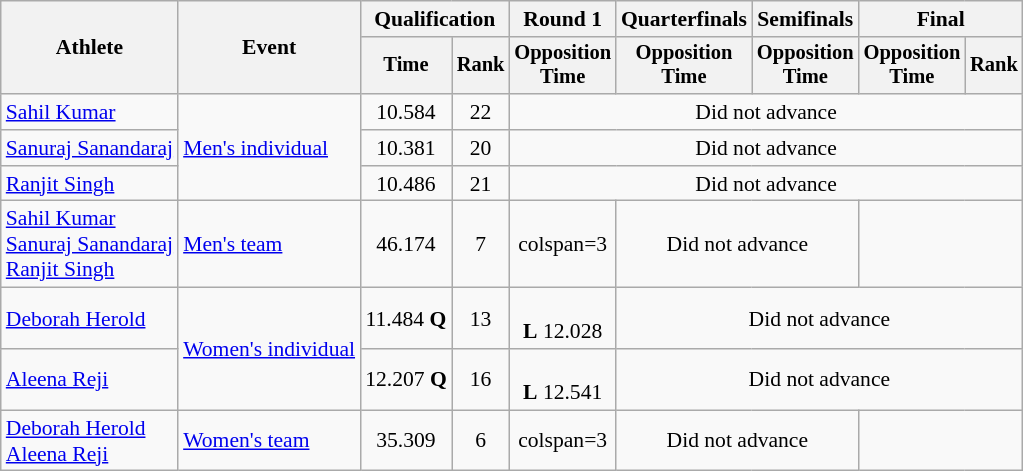<table class=wikitable style=font-size:90%;text-align:center;>
<tr>
<th rowspan=2>Athlete</th>
<th rowspan=2>Event</th>
<th colspan=2>Qualification</th>
<th>Round 1</th>
<th>Quarterfinals</th>
<th>Semifinals</th>
<th colspan=2>Final</th>
</tr>
<tr style="font-size:95%">
<th>Time</th>
<th>Rank</th>
<th>Opposition<br>Time</th>
<th>Opposition<br>Time</th>
<th>Opposition<br>Time</th>
<th>Opposition<br>Time</th>
<th>Rank</th>
</tr>
<tr>
<td align=left><a href='#'>Sahil Kumar</a></td>
<td align=left rowspan="3"><a href='#'>Men's individual</a></td>
<td>10.584</td>
<td>22</td>
<td colspan="6">Did not advance</td>
</tr>
<tr>
<td align=left><a href='#'>Sanuraj Sanandaraj</a></td>
<td>10.381</td>
<td>20</td>
<td colspan="6">Did not advance</td>
</tr>
<tr>
<td align=left><a href='#'>Ranjit Singh</a></td>
<td>10.486</td>
<td>21</td>
<td colspan="6">Did not advance</td>
</tr>
<tr>
<td align=left><a href='#'>Sahil Kumar</a><br><a href='#'>Sanuraj Sanandaraj</a><br><a href='#'>Ranjit Singh</a></td>
<td align=left><a href='#'>Men's team</a></td>
<td>46.174</td>
<td>7</td>
<td>colspan=3 </td>
<td colspan="2">Did not advance</td>
</tr>
<tr>
<td align=left><a href='#'>Deborah Herold</a></td>
<td align=left rowspan="2"><a href='#'>Women's individual</a></td>
<td>11.484 <strong>Q</strong></td>
<td>13</td>
<td><br><strong>L</strong> 12.028</td>
<td colspan="4">Did not advance</td>
</tr>
<tr>
<td align=left><a href='#'>Aleena Reji</a></td>
<td>12.207 <strong>Q</strong></td>
<td>16</td>
<td><br><strong>L</strong> 12.541</td>
<td colspan="4">Did not advance</td>
</tr>
<tr>
<td align=left><a href='#'>Deborah Herold</a><br><a href='#'>Aleena Reji</a></td>
<td align=left><a href='#'>Women's team</a></td>
<td>35.309</td>
<td>6</td>
<td>colspan=3 </td>
<td colspan="2">Did not advance</td>
</tr>
</table>
